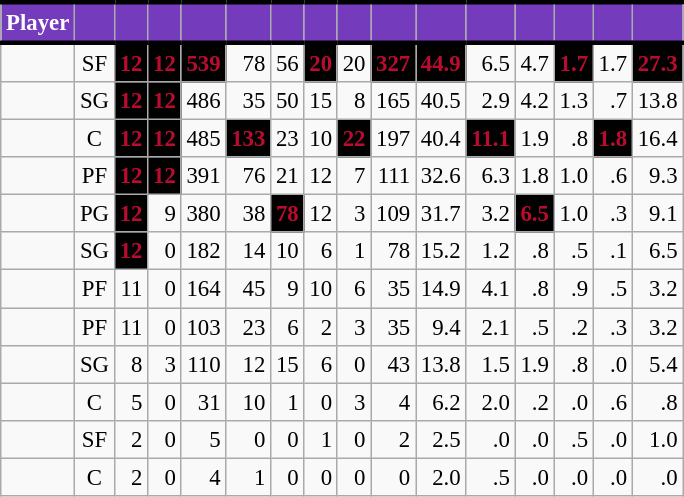<table class="wikitable sortable" style="font-size: 95%; text-align:right;">
<tr>
<th style="background:#753BBD; color:#FFFFFF; border-top:#010101 3px solid; border-bottom:#010101 3px solid;">Player</th>
<th style="background:#753BBD; color:#FFFFFF; border-top:#010101 3px solid; border-bottom:#010101 3px solid;"></th>
<th style="background:#753BBD; color:#FFFFFF; border-top:#010101 3px solid; border-bottom:#010101 3px solid;"></th>
<th style="background:#753BBD; color:#FFFFFF; border-top:#010101 3px solid; border-bottom:#010101 3px solid;"></th>
<th style="background:#753BBD; color:#FFFFFF; border-top:#010101 3px solid; border-bottom:#010101 3px solid;"></th>
<th style="background:#753BBD; color:#FFFFFF; border-top:#010101 3px solid; border-bottom:#010101 3px solid;"></th>
<th style="background:#753BBD; color:#FFFFFF; border-top:#010101 3px solid; border-bottom:#010101 3px solid;"></th>
<th style="background:#753BBD; color:#FFFFFF; border-top:#010101 3px solid; border-bottom:#010101 3px solid;"></th>
<th style="background:#753BBD; color:#FFFFFF; border-top:#010101 3px solid; border-bottom:#010101 3px solid;"></th>
<th style="background:#753BBD; color:#FFFFFF; border-top:#010101 3px solid; border-bottom:#010101 3px solid;"></th>
<th style="background:#753BBD; color:#FFFFFF; border-top:#010101 3px solid; border-bottom:#010101 3px solid;"></th>
<th style="background:#753BBD; color:#FFFFFF; border-top:#010101 3px solid; border-bottom:#010101 3px solid;"></th>
<th style="background:#753BBD; color:#FFFFFF; border-top:#010101 3px solid; border-bottom:#010101 3px solid;"></th>
<th style="background:#753BBD; color:#FFFFFF; border-top:#010101 3px solid; border-bottom:#010101 3px solid;"></th>
<th style="background:#753BBD; color:#FFFFFF; border-top:#010101 3px solid; border-bottom:#010101 3px solid;"></th>
<th style="background:#753BBD; color:#FFFFFF; border-top:#010101 3px solid; border-bottom:#010101 3px solid;"></th>
</tr>
<tr>
<td style="text-align:left;"></td>
<td style="text-align:center;">SF</td>
<td style="background:#010101; color:#BA0C2F;"><strong>12</strong></td>
<td style="background:#010101; color:#BA0C2F;"><strong>12</strong></td>
<td style="background:#010101; color:#BA0C2F;"><strong>539</strong></td>
<td>78</td>
<td>56</td>
<td style="background:#010101; color:#BA0C2F;"><strong>20</strong></td>
<td>20</td>
<td style="background:#010101; color:#BA0C2F;"><strong>327</strong></td>
<td style="background:#010101; color:#BA0C2F;"><strong>44.9</strong></td>
<td>6.5</td>
<td>4.7</td>
<td style="background:#010101; color:#BA0C2F;"><strong>1.7</strong></td>
<td>1.7</td>
<td style="background:#010101; color:#BA0C2F;"><strong>27.3</strong></td>
</tr>
<tr>
<td style="text-align:left;"></td>
<td style="text-align:center;">SG</td>
<td style="background:#010101; color:#BA0C2F;"><strong>12</strong></td>
<td style="background:#010101; color:#BA0C2F;"><strong>12</strong></td>
<td>486</td>
<td>35</td>
<td>50</td>
<td>15</td>
<td>8</td>
<td>165</td>
<td>40.5</td>
<td>2.9</td>
<td>4.2</td>
<td>1.3</td>
<td>.7</td>
<td>13.8</td>
</tr>
<tr>
<td style="text-align:left;"></td>
<td style="text-align:center;">C</td>
<td style="background:#010101; color:#BA0C2F;"><strong>12</strong></td>
<td style="background:#010101; color:#BA0C2F;"><strong>12</strong></td>
<td>485</td>
<td style="background:#010101; color:#BA0C2F;"><strong>133</strong></td>
<td>23</td>
<td>10</td>
<td style="background:#010101; color:#BA0C2F;"><strong>22</strong></td>
<td>197</td>
<td>40.4</td>
<td style="background:#010101; color:#BA0C2F;"><strong>11.1</strong></td>
<td>1.9</td>
<td>.8</td>
<td style="background:#010101; color:#BA0C2F;"><strong>1.8</strong></td>
<td>16.4</td>
</tr>
<tr>
<td style="text-align:left;"></td>
<td style="text-align:center;">PF</td>
<td style="background:#010101; color:#BA0C2F;"><strong>12</strong></td>
<td style="background:#010101; color:#BA0C2F;"><strong>12</strong></td>
<td>391</td>
<td>76</td>
<td>21</td>
<td>12</td>
<td>7</td>
<td>111</td>
<td>32.6</td>
<td>6.3</td>
<td>1.8</td>
<td>1.0</td>
<td>.6</td>
<td>9.3</td>
</tr>
<tr>
<td style="text-align:left;"></td>
<td style="text-align:center;">PG</td>
<td style="background:#010101; color:#BA0C2F;"><strong>12</strong></td>
<td>9</td>
<td>380</td>
<td>38</td>
<td style="background:#010101; color:#BA0C2F;"><strong>78</strong></td>
<td>12</td>
<td>3</td>
<td>109</td>
<td>31.7</td>
<td>3.2</td>
<td style="background:#010101; color:#BA0C2F;"><strong>6.5</strong></td>
<td>1.0</td>
<td>.3</td>
<td>9.1</td>
</tr>
<tr>
<td style="text-align:left;"></td>
<td style="text-align:center;">SG</td>
<td style="background:#010101; color:#BA0C2F;"><strong>12</strong></td>
<td>0</td>
<td>182</td>
<td>14</td>
<td>10</td>
<td>6</td>
<td>1</td>
<td>78</td>
<td>15.2</td>
<td>1.2</td>
<td>.8</td>
<td>.5</td>
<td>.1</td>
<td>6.5</td>
</tr>
<tr>
<td style="text-align:left;"></td>
<td style="text-align:center;">PF</td>
<td>11</td>
<td>0</td>
<td>164</td>
<td>45</td>
<td>9</td>
<td>10</td>
<td>6</td>
<td>35</td>
<td>14.9</td>
<td>4.1</td>
<td>.8</td>
<td>.9</td>
<td>.5</td>
<td>3.2</td>
</tr>
<tr>
<td style="text-align:left;"></td>
<td style="text-align:center;">PF</td>
<td>11</td>
<td>0</td>
<td>103</td>
<td>23</td>
<td>6</td>
<td>2</td>
<td>3</td>
<td>35</td>
<td>9.4</td>
<td>2.1</td>
<td>.5</td>
<td>.2</td>
<td>.3</td>
<td>3.2</td>
</tr>
<tr>
<td style="text-align:left;"></td>
<td style="text-align:center;">SG</td>
<td>8</td>
<td>3</td>
<td>110</td>
<td>12</td>
<td>15</td>
<td>6</td>
<td>0</td>
<td>43</td>
<td>13.8</td>
<td>1.5</td>
<td>1.9</td>
<td>.8</td>
<td>.0</td>
<td>5.4</td>
</tr>
<tr>
<td style="text-align:left;"></td>
<td style="text-align:center;">C</td>
<td>5</td>
<td>0</td>
<td>31</td>
<td>10</td>
<td>1</td>
<td>0</td>
<td>3</td>
<td>4</td>
<td>6.2</td>
<td>2.0</td>
<td>.2</td>
<td>.0</td>
<td>.6</td>
<td>.8</td>
</tr>
<tr>
<td style="text-align:left;"></td>
<td style="text-align:center;">SF</td>
<td>2</td>
<td>0</td>
<td>5</td>
<td>0</td>
<td>0</td>
<td>1</td>
<td>0</td>
<td>2</td>
<td>2.5</td>
<td>.0</td>
<td>.0</td>
<td>.5</td>
<td>.0</td>
<td>1.0</td>
</tr>
<tr>
<td style="text-align:left;"></td>
<td style="text-align:center;">C</td>
<td>2</td>
<td>0</td>
<td>4</td>
<td>1</td>
<td>0</td>
<td>0</td>
<td>0</td>
<td>0</td>
<td>2.0</td>
<td>.5</td>
<td>.0</td>
<td>.0</td>
<td>.0</td>
<td>.0</td>
</tr>
</table>
